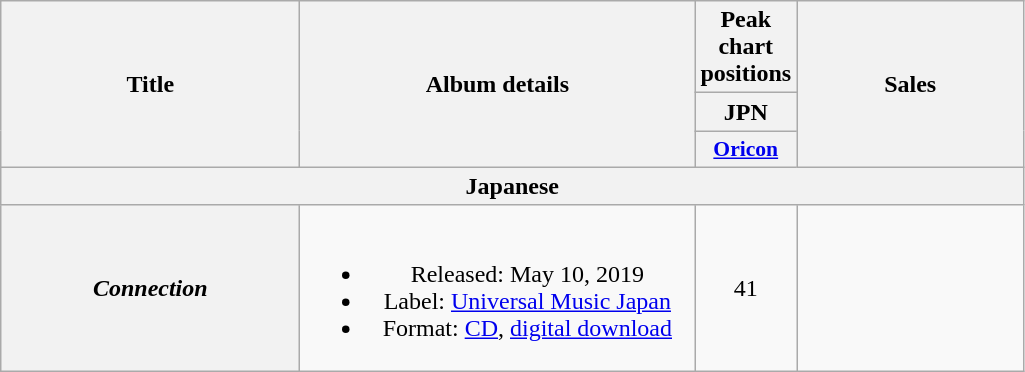<table class="wikitable plainrowheaders" style="text-align:center;" border="1">
<tr>
<th scope="col" rowspan="3" style="width:12em;">Title</th>
<th scope="col" rowspan="3" style="width:16em;">Album details</th>
<th scope="col">Peak chart positions</th>
<th scope="col" rowspan="3" style="width:9em;">Sales</th>
</tr>
<tr>
<th scope="col">JPN</th>
</tr>
<tr>
<th scope="col" style="width:2.2em;font-size:90%;"><a href='#'>Oricon</a><br></th>
</tr>
<tr>
<th colspan="5">Japanese</th>
</tr>
<tr>
<th scope="row"><em>Connection</em></th>
<td><br><ul><li>Released: May 10, 2019</li><li>Label: <a href='#'>Universal Music Japan</a></li><li>Format: <a href='#'>CD</a>, <a href='#'>digital download</a></li></ul></td>
<td>41</td>
<td></td>
</tr>
</table>
